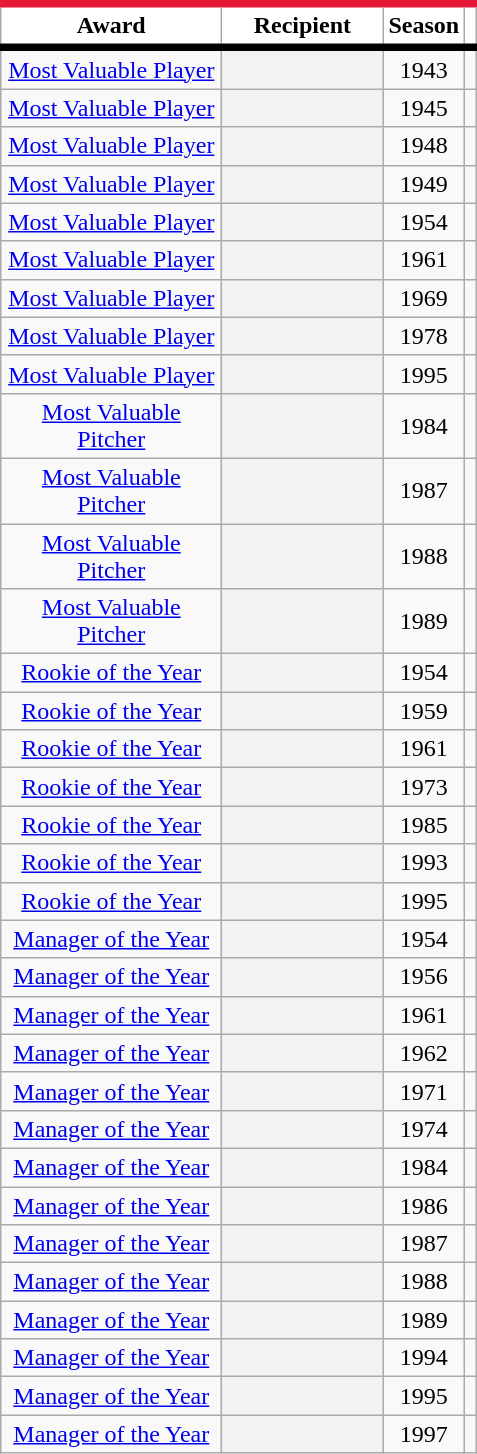<table class="wikitable sortable plainrowheaders" style="text-align:center">
<tr>
<th scope="col" style="background-color:#ffffff; border-top:#E51937 5px solid; border-bottom:#000000 5px solid" width="140px">Award</th>
<th scope="col" style="background-color:#ffffff; border-top:#E51937 5px solid; border-bottom:#000000 5px solid" width="100px">Recipient</th>
<th scope="col" style="background-color:#ffffff; border-top:#E51937 5px solid; border-bottom:#000000 5px solid">Season</th>
<th class="unsortable" scope="col" style="background-color:#ffffff; border-top:#E51937 5px solid; border-bottom:#000000 5px solid"></th>
</tr>
<tr>
<td><a href='#'>Most Valuable Player</a></td>
<th scope="row" style="text-align:center"></th>
<td>1943</td>
<td></td>
</tr>
<tr>
<td><a href='#'>Most Valuable Player</a></td>
<th scope="row" style="text-align:center"></th>
<td>1945</td>
<td></td>
</tr>
<tr>
<td><a href='#'>Most Valuable Player</a></td>
<th scope="row" style="text-align:center"></th>
<td>1948</td>
<td></td>
</tr>
<tr>
<td><a href='#'>Most Valuable Player</a></td>
<th scope="row" style="text-align:center"></th>
<td>1949</td>
<td></td>
</tr>
<tr>
<td><a href='#'>Most Valuable Player</a></td>
<th scope="row" style="text-align:center"></th>
<td>1954</td>
<td></td>
</tr>
<tr>
<td><a href='#'>Most Valuable Player</a></td>
<th scope="row" style="text-align:center"></th>
<td>1961</td>
<td></td>
</tr>
<tr>
<td><a href='#'>Most Valuable Player</a></td>
<th scope="row" style="text-align:center"></th>
<td>1969</td>
<td></td>
</tr>
<tr>
<td><a href='#'>Most Valuable Player</a></td>
<th scope="row" style="text-align:center"></th>
<td>1978</td>
<td></td>
</tr>
<tr>
<td><a href='#'>Most Valuable Player</a></td>
<th scope="row" style="text-align:center"></th>
<td>1995</td>
<td></td>
</tr>
<tr>
<td><a href='#'>Most Valuable Pitcher</a></td>
<th scope="row" style="text-align:center"></th>
<td>1984</td>
<td></td>
</tr>
<tr>
<td><a href='#'>Most Valuable Pitcher</a></td>
<th scope="row" style="text-align:center"></th>
<td>1987</td>
<td></td>
</tr>
<tr>
<td><a href='#'>Most Valuable Pitcher</a></td>
<th scope="row" style="text-align:center"></th>
<td>1988</td>
<td></td>
</tr>
<tr>
<td><a href='#'>Most Valuable Pitcher</a></td>
<th scope="row" style="text-align:center"></th>
<td>1989</td>
<td></td>
</tr>
<tr>
<td><a href='#'>Rookie of the Year</a></td>
<th scope="row" style="text-align:center"></th>
<td>1954</td>
<td></td>
</tr>
<tr>
<td><a href='#'>Rookie of the Year</a></td>
<th scope="row" style="text-align:center"></th>
<td>1959</td>
<td></td>
</tr>
<tr>
<td><a href='#'>Rookie of the Year</a></td>
<th scope="row" style="text-align:center"></th>
<td>1961</td>
<td></td>
</tr>
<tr>
<td><a href='#'>Rookie of the Year</a></td>
<th scope="row" style="text-align:center"></th>
<td>1973</td>
<td></td>
</tr>
<tr>
<td><a href='#'>Rookie of the Year</a></td>
<th scope="row" style="text-align:center"></th>
<td>1985</td>
<td></td>
</tr>
<tr>
<td><a href='#'>Rookie of the Year</a></td>
<th scope="row" style="text-align:center"></th>
<td>1993</td>
<td></td>
</tr>
<tr>
<td><a href='#'>Rookie of the Year</a></td>
<th scope="row" style="text-align:center"></th>
<td>1995</td>
<td></td>
</tr>
<tr>
<td><a href='#'>Manager of the Year</a></td>
<th scope="row" style="text-align:center"></th>
<td>1954</td>
<td></td>
</tr>
<tr>
<td><a href='#'>Manager of the Year</a></td>
<th scope="row" style="text-align:center"></th>
<td>1956</td>
<td></td>
</tr>
<tr>
<td><a href='#'>Manager of the Year</a></td>
<th scope="row" style="text-align:center"></th>
<td>1961</td>
<td></td>
</tr>
<tr>
<td><a href='#'>Manager of the Year</a></td>
<th scope="row" style="text-align:center"></th>
<td>1962</td>
<td></td>
</tr>
<tr>
<td><a href='#'>Manager of the Year</a></td>
<th scope="row" style="text-align:center"></th>
<td>1971</td>
<td></td>
</tr>
<tr>
<td><a href='#'>Manager of the Year</a></td>
<th scope="row" style="text-align:center"></th>
<td>1974</td>
<td></td>
</tr>
<tr>
<td><a href='#'>Manager of the Year</a></td>
<th scope="row" style="text-align:center"></th>
<td>1984</td>
<td></td>
</tr>
<tr>
<td><a href='#'>Manager of the Year</a></td>
<th scope="row" style="text-align:center"></th>
<td>1986</td>
<td></td>
</tr>
<tr>
<td><a href='#'>Manager of the Year</a></td>
<th scope="row" style="text-align:center"></th>
<td>1987</td>
<td></td>
</tr>
<tr>
<td><a href='#'>Manager of the Year</a></td>
<th scope="row" style="text-align:center"></th>
<td>1988</td>
<td></td>
</tr>
<tr>
<td><a href='#'>Manager of the Year</a></td>
<th scope="row" style="text-align:center"></th>
<td>1989</td>
<td></td>
</tr>
<tr>
<td><a href='#'>Manager of the Year</a></td>
<th scope="row" style="text-align:center"></th>
<td>1994</td>
<td></td>
</tr>
<tr>
<td><a href='#'>Manager of the Year</a></td>
<th scope="row" style="text-align:center"></th>
<td>1995</td>
<td></td>
</tr>
<tr>
<td><a href='#'>Manager of the Year</a></td>
<th scope="row" style="text-align:center"></th>
<td>1997</td>
<td></td>
</tr>
</table>
